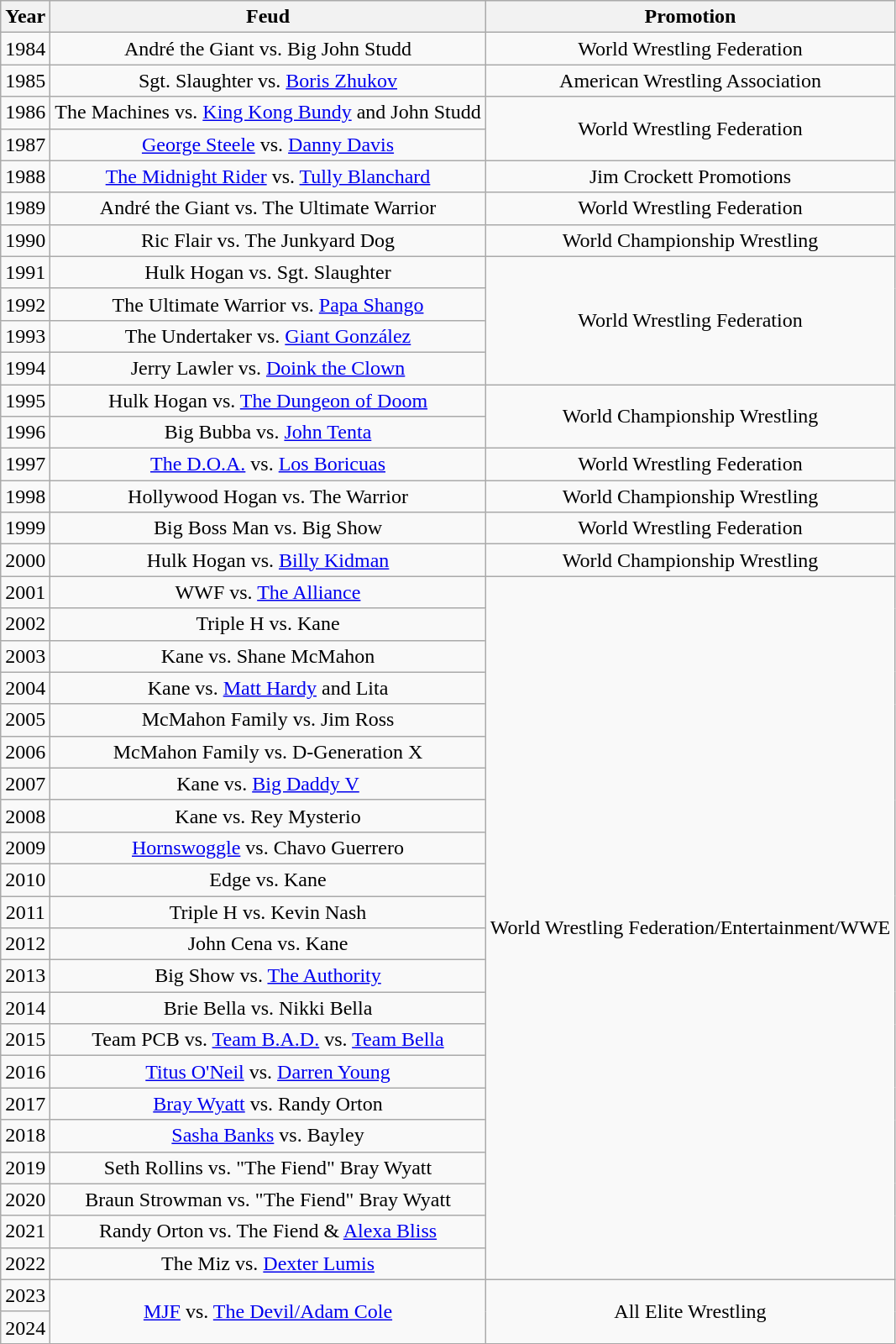<table class="wikitable sortable" style="text-align: center">
<tr>
<th>Year</th>
<th>Feud</th>
<th>Promotion</th>
</tr>
<tr>
<td>1984</td>
<td>André the Giant vs. Big John Studd</td>
<td>World Wrestling Federation</td>
</tr>
<tr>
<td>1985</td>
<td>Sgt. Slaughter vs. <a href='#'>Boris Zhukov</a></td>
<td>American Wrestling Association</td>
</tr>
<tr>
<td>1986</td>
<td>The Machines vs. <a href='#'>King Kong Bundy</a> and John Studd</td>
<td rowspan=2>World Wrestling Federation</td>
</tr>
<tr>
<td>1987</td>
<td><a href='#'>George Steele</a> vs. <a href='#'>Danny Davis</a></td>
</tr>
<tr>
<td>1988</td>
<td><a href='#'>The Midnight Rider</a> vs. <a href='#'>Tully Blanchard</a></td>
<td>Jim Crockett Promotions</td>
</tr>
<tr>
<td>1989</td>
<td>André the Giant vs. The Ultimate Warrior</td>
<td>World Wrestling Federation</td>
</tr>
<tr>
<td>1990</td>
<td>Ric Flair vs. The Junkyard Dog</td>
<td>World Championship Wrestling</td>
</tr>
<tr>
<td>1991</td>
<td>Hulk Hogan vs. Sgt. Slaughter</td>
<td rowspan=4>World Wrestling Federation</td>
</tr>
<tr>
<td>1992</td>
<td>The Ultimate Warrior vs. <a href='#'>Papa Shango</a></td>
</tr>
<tr>
<td>1993</td>
<td>The Undertaker vs. <a href='#'>Giant González</a></td>
</tr>
<tr>
<td>1994</td>
<td>Jerry Lawler vs. <a href='#'>Doink the Clown</a></td>
</tr>
<tr>
<td>1995</td>
<td>Hulk Hogan vs. <a href='#'>The Dungeon of Doom</a></td>
<td rowspan=2>World Championship Wrestling</td>
</tr>
<tr>
<td>1996</td>
<td>Big Bubba vs. <a href='#'>John Tenta</a></td>
</tr>
<tr>
<td>1997</td>
<td><a href='#'>The D.O.A.</a> vs. <a href='#'>Los Boricuas</a></td>
<td>World Wrestling Federation</td>
</tr>
<tr>
<td>1998</td>
<td>Hollywood Hogan vs. The Warrior</td>
<td>World Championship Wrestling</td>
</tr>
<tr>
<td>1999</td>
<td>Big Boss Man vs. Big Show</td>
<td>World Wrestling Federation</td>
</tr>
<tr>
<td>2000</td>
<td>Hulk Hogan vs. <a href='#'>Billy Kidman</a></td>
<td>World Championship Wrestling</td>
</tr>
<tr>
<td>2001</td>
<td>WWF vs. <a href='#'>The Alliance</a><br></td>
<td rowspan="22">World Wrestling Federation/Entertainment/WWE</td>
</tr>
<tr>
<td>2002</td>
<td>Triple H vs. Kane</td>
</tr>
<tr>
<td>2003</td>
<td>Kane vs. Shane McMahon</td>
</tr>
<tr>
<td>2004</td>
<td>Kane vs. <a href='#'>Matt Hardy</a> and Lita</td>
</tr>
<tr>
<td>2005</td>
<td>McMahon Family vs. Jim Ross</td>
</tr>
<tr>
<td>2006</td>
<td>McMahon Family vs. D-Generation X</td>
</tr>
<tr>
<td>2007</td>
<td>Kane vs. <a href='#'>Big Daddy V</a></td>
</tr>
<tr>
<td>2008</td>
<td>Kane vs. Rey Mysterio</td>
</tr>
<tr>
<td>2009</td>
<td><a href='#'>Hornswoggle</a> vs. Chavo Guerrero</td>
</tr>
<tr>
<td>2010</td>
<td>Edge vs. Kane</td>
</tr>
<tr>
<td>2011</td>
<td>Triple H vs. Kevin Nash</td>
</tr>
<tr>
<td>2012</td>
<td>John Cena vs. Kane</td>
</tr>
<tr>
<td>2013</td>
<td>Big Show vs. <a href='#'>The Authority</a></td>
</tr>
<tr>
<td>2014</td>
<td>Brie Bella vs. Nikki Bella</td>
</tr>
<tr>
<td>2015</td>
<td>Team PCB vs. <a href='#'>Team B.A.D.</a> vs. <a href='#'>Team Bella</a></td>
</tr>
<tr>
<td>2016</td>
<td><a href='#'>Titus O'Neil</a> vs. <a href='#'>Darren Young</a></td>
</tr>
<tr>
<td>2017</td>
<td><a href='#'>Bray Wyatt</a> vs. Randy Orton</td>
</tr>
<tr>
<td>2018</td>
<td><a href='#'>Sasha Banks</a> vs. Bayley</td>
</tr>
<tr>
<td>2019</td>
<td>Seth Rollins vs. "The Fiend" Bray Wyatt</td>
</tr>
<tr>
<td>2020</td>
<td>Braun Strowman vs. "The Fiend" Bray Wyatt</td>
</tr>
<tr>
<td>2021</td>
<td>Randy Orton vs. The Fiend & <a href='#'>Alexa Bliss</a></td>
</tr>
<tr>
<td>2022</td>
<td>The Miz vs. <a href='#'>Dexter Lumis</a></td>
</tr>
<tr>
<td>2023</td>
<td rowspan="2"><a href='#'>MJF</a> vs. <a href='#'>The Devil/Adam Cole</a></td>
<td rowspan="2">All Elite Wrestling</td>
</tr>
<tr>
<td>2024</td>
</tr>
</table>
